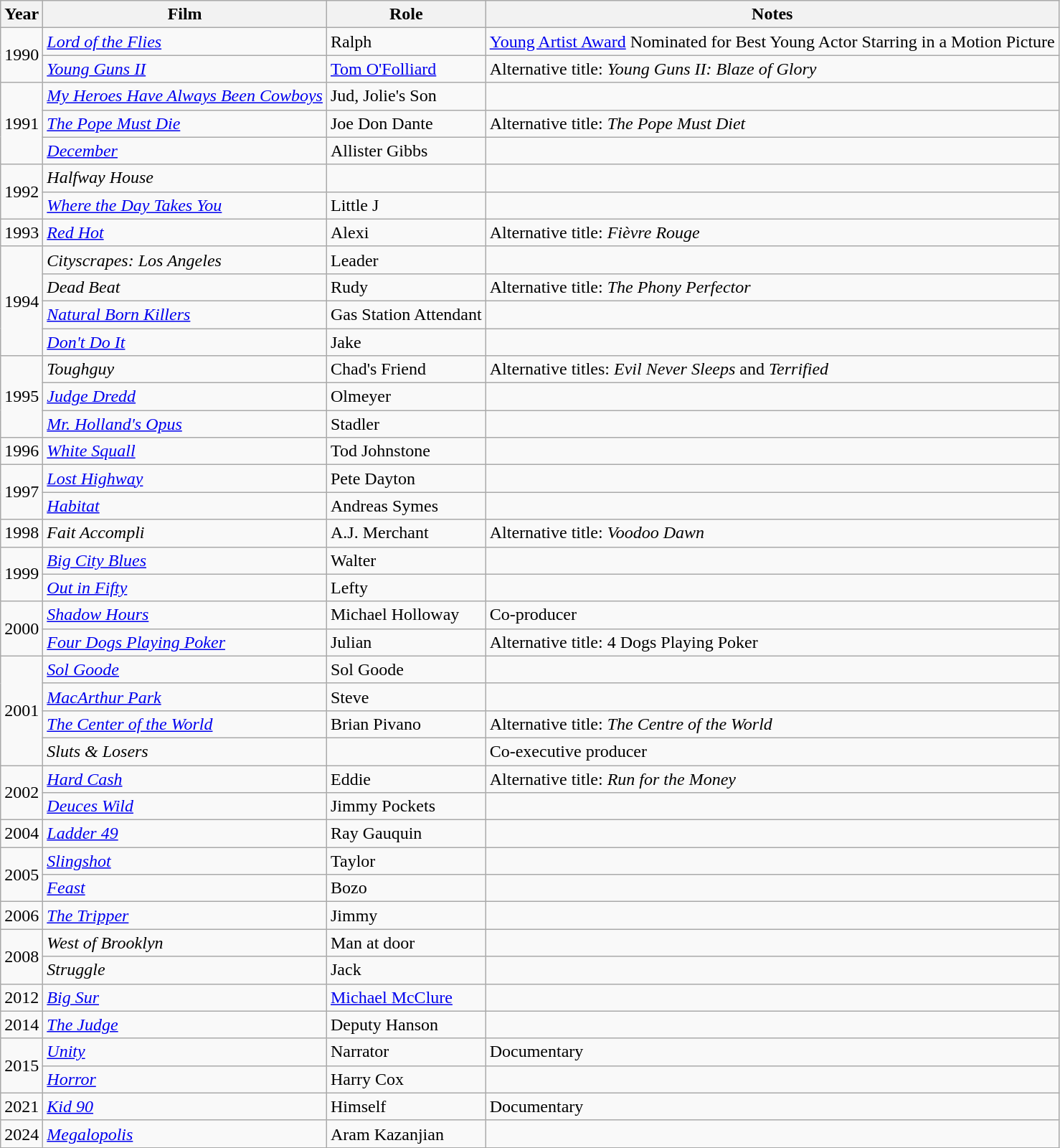<table class="wikitable">
<tr>
<th>Year</th>
<th>Film</th>
<th>Role</th>
<th>Notes</th>
</tr>
<tr>
<td rowspan=2>1990</td>
<td><em><a href='#'>Lord of the Flies</a></em></td>
<td>Ralph</td>
<td><a href='#'>Young Artist Award</a> Nominated for Best Young Actor Starring in a Motion Picture</td>
</tr>
<tr>
<td><em><a href='#'>Young Guns II</a></em></td>
<td><a href='#'>Tom O'Folliard</a></td>
<td>Alternative title: <em>Young Guns II: Blaze of Glory</em></td>
</tr>
<tr>
<td rowspan=3>1991</td>
<td><em><a href='#'>My Heroes Have Always Been Cowboys</a></em></td>
<td>Jud, Jolie's Son</td>
<td></td>
</tr>
<tr>
<td><em><a href='#'>The Pope Must Die</a></em></td>
<td>Joe Don Dante</td>
<td>Alternative title: <em>The Pope Must Diet</em></td>
</tr>
<tr>
<td><em><a href='#'>December</a></em></td>
<td>Allister Gibbs</td>
<td></td>
</tr>
<tr>
<td rowspan=2>1992</td>
<td><em>Halfway House</em></td>
<td></td>
<td></td>
</tr>
<tr>
<td><em><a href='#'>Where the Day Takes You</a></em></td>
<td>Little J</td>
<td></td>
</tr>
<tr>
<td>1993</td>
<td><em><a href='#'>Red Hot</a></em></td>
<td>Alexi</td>
<td>Alternative title: <em>Fièvre Rouge</em></td>
</tr>
<tr>
<td rowspan=4>1994</td>
<td><em>Cityscrapes: Los Angeles</em></td>
<td>Leader</td>
<td></td>
</tr>
<tr>
<td><em>Dead Beat</em></td>
<td>Rudy</td>
<td>Alternative title: <em>The Phony Perfector</em></td>
</tr>
<tr>
<td><em><a href='#'>Natural Born Killers</a></em></td>
<td>Gas Station Attendant</td>
<td></td>
</tr>
<tr>
<td><em><a href='#'>Don't Do It</a></em></td>
<td>Jake</td>
<td></td>
</tr>
<tr>
<td rowspan=3>1995</td>
<td><em>Toughguy</em></td>
<td>Chad's Friend</td>
<td>Alternative titles: <em>Evil Never Sleeps</em> and <em>Terrified</em></td>
</tr>
<tr>
<td><em><a href='#'>Judge Dredd</a></em></td>
<td>Olmeyer</td>
<td></td>
</tr>
<tr>
<td><em><a href='#'>Mr. Holland's Opus</a></em></td>
<td>Stadler</td>
<td></td>
</tr>
<tr>
<td>1996</td>
<td><em><a href='#'>White Squall</a></em></td>
<td>Tod Johnstone</td>
<td></td>
</tr>
<tr>
<td rowspan=2>1997</td>
<td><em><a href='#'>Lost Highway</a></em></td>
<td>Pete Dayton</td>
<td></td>
</tr>
<tr>
<td><em><a href='#'>Habitat</a></em></td>
<td>Andreas Symes</td>
<td></td>
</tr>
<tr>
<td>1998</td>
<td><em>Fait Accompli</em></td>
<td>A.J. Merchant</td>
<td>Alternative title: <em>Voodoo Dawn</em></td>
</tr>
<tr>
<td rowspan=2>1999</td>
<td><em><a href='#'>Big City Blues</a></em></td>
<td>Walter</td>
<td></td>
</tr>
<tr>
<td><em><a href='#'>Out in Fifty</a></em></td>
<td>Lefty</td>
<td></td>
</tr>
<tr>
<td rowspan=2>2000</td>
<td><em><a href='#'>Shadow Hours</a></em></td>
<td>Michael Holloway</td>
<td>Co-producer</td>
</tr>
<tr>
<td><em><a href='#'>Four Dogs Playing Poker</a></em></td>
<td>Julian</td>
<td>Alternative title: 4 Dogs Playing Poker</td>
</tr>
<tr>
<td rowspan=4>2001</td>
<td><em><a href='#'>Sol Goode</a></em></td>
<td>Sol Goode</td>
<td></td>
</tr>
<tr>
<td><em><a href='#'>MacArthur Park</a></em></td>
<td>Steve</td>
<td></td>
</tr>
<tr>
<td><em><a href='#'>The Center of the World</a></em></td>
<td>Brian Pivano</td>
<td>Alternative title: <em>The Centre of the World</em></td>
</tr>
<tr>
<td><em>Sluts & Losers</em></td>
<td></td>
<td>Co-executive producer</td>
</tr>
<tr>
<td rowspan=2>2002</td>
<td><em><a href='#'>Hard Cash</a></em></td>
<td>Eddie</td>
<td>Alternative title: <em>Run for the Money</em></td>
</tr>
<tr>
<td><em><a href='#'>Deuces Wild</a></em></td>
<td>Jimmy Pockets</td>
<td></td>
</tr>
<tr>
<td>2004</td>
<td><em><a href='#'>Ladder 49</a></em></td>
<td>Ray Gauquin</td>
<td></td>
</tr>
<tr>
<td rowspan=2>2005</td>
<td><em><a href='#'>Slingshot</a></em></td>
<td>Taylor</td>
</tr>
<tr>
<td><em><a href='#'>Feast</a></em></td>
<td>Bozo</td>
<td></td>
</tr>
<tr>
<td>2006</td>
<td><em><a href='#'>The Tripper</a></em></td>
<td>Jimmy</td>
<td></td>
</tr>
<tr>
<td rowspan=2>2008</td>
<td><em>West of Brooklyn</em></td>
<td>Man at door</td>
<td></td>
</tr>
<tr>
<td><em>Struggle</em></td>
<td>Jack</td>
<td></td>
</tr>
<tr>
<td>2012</td>
<td><em><a href='#'>Big Sur</a></em></td>
<td><a href='#'>Michael McClure</a></td>
<td></td>
</tr>
<tr>
<td>2014</td>
<td><em><a href='#'>The Judge</a></em></td>
<td>Deputy Hanson</td>
<td></td>
</tr>
<tr>
<td rowspan=2>2015</td>
<td><em><a href='#'>Unity</a></em></td>
<td>Narrator</td>
<td>Documentary</td>
</tr>
<tr>
<td><em><a href='#'>Horror</a></em></td>
<td>Harry Cox</td>
<td></td>
</tr>
<tr>
<td>2021</td>
<td><em><a href='#'>Kid 90</a></em></td>
<td>Himself</td>
<td>Documentary</td>
</tr>
<tr>
<td>2024</td>
<td><em><a href='#'>Megalopolis</a></em></td>
<td>Aram Kazanjian</td>
<td></td>
</tr>
</table>
